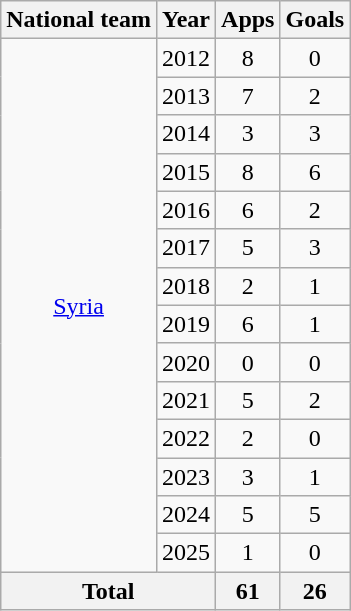<table class="wikitable" style="text-align:center">
<tr>
<th>National team</th>
<th>Year</th>
<th>Apps</th>
<th>Goals</th>
</tr>
<tr>
<td rowspan="14"><a href='#'>Syria</a></td>
<td>2012</td>
<td>8</td>
<td>0</td>
</tr>
<tr>
<td>2013</td>
<td>7</td>
<td>2</td>
</tr>
<tr>
<td>2014</td>
<td>3</td>
<td>3</td>
</tr>
<tr>
<td>2015</td>
<td>8</td>
<td>6</td>
</tr>
<tr>
<td>2016</td>
<td>6</td>
<td>2</td>
</tr>
<tr>
<td>2017</td>
<td>5</td>
<td>3</td>
</tr>
<tr>
<td>2018</td>
<td>2</td>
<td>1</td>
</tr>
<tr>
<td>2019</td>
<td>6</td>
<td>1</td>
</tr>
<tr>
<td>2020</td>
<td>0</td>
<td>0</td>
</tr>
<tr>
<td>2021</td>
<td>5</td>
<td>2</td>
</tr>
<tr>
<td>2022</td>
<td>2</td>
<td>0</td>
</tr>
<tr>
<td>2023</td>
<td>3</td>
<td>1</td>
</tr>
<tr>
<td>2024</td>
<td>5</td>
<td>5</td>
</tr>
<tr>
<td>2025</td>
<td>1</td>
<td>0</td>
</tr>
<tr>
<th colspan="2">Total</th>
<th>61</th>
<th>26</th>
</tr>
</table>
